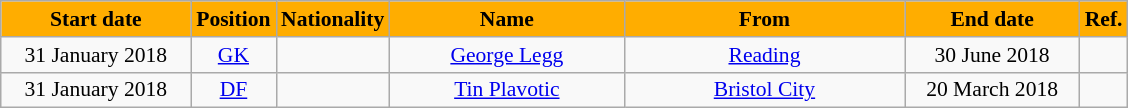<table class="wikitable"  style="text-align:center; font-size:90%; ">
<tr>
<th style="background:#FFAD00; color:black; width:120px;">Start date</th>
<th style="background:#FFAD00; color:black; width:50px;">Position</th>
<th style="background:#FFAD00; color:black; width:50px;">Nationality</th>
<th style="background:#FFAD00; color:black; width:150px;">Name</th>
<th style="background:#FFAD00; color:black; width:180px;">From</th>
<th style="background:#FFAD00; color:black; width:110px;">End date</th>
<th style="background:#FFAD00; color:black; width:25px;">Ref.</th>
</tr>
<tr>
<td>31 January 2018</td>
<td><a href='#'>GK</a></td>
<td></td>
<td><a href='#'>George Legg</a></td>
<td><a href='#'>Reading</a></td>
<td>30 June 2018</td>
<td></td>
</tr>
<tr>
<td>31 January 2018</td>
<td><a href='#'>DF</a></td>
<td></td>
<td><a href='#'>Tin Plavotic</a></td>
<td><a href='#'>Bristol City</a></td>
<td>20 March 2018</td>
<td></td>
</tr>
</table>
